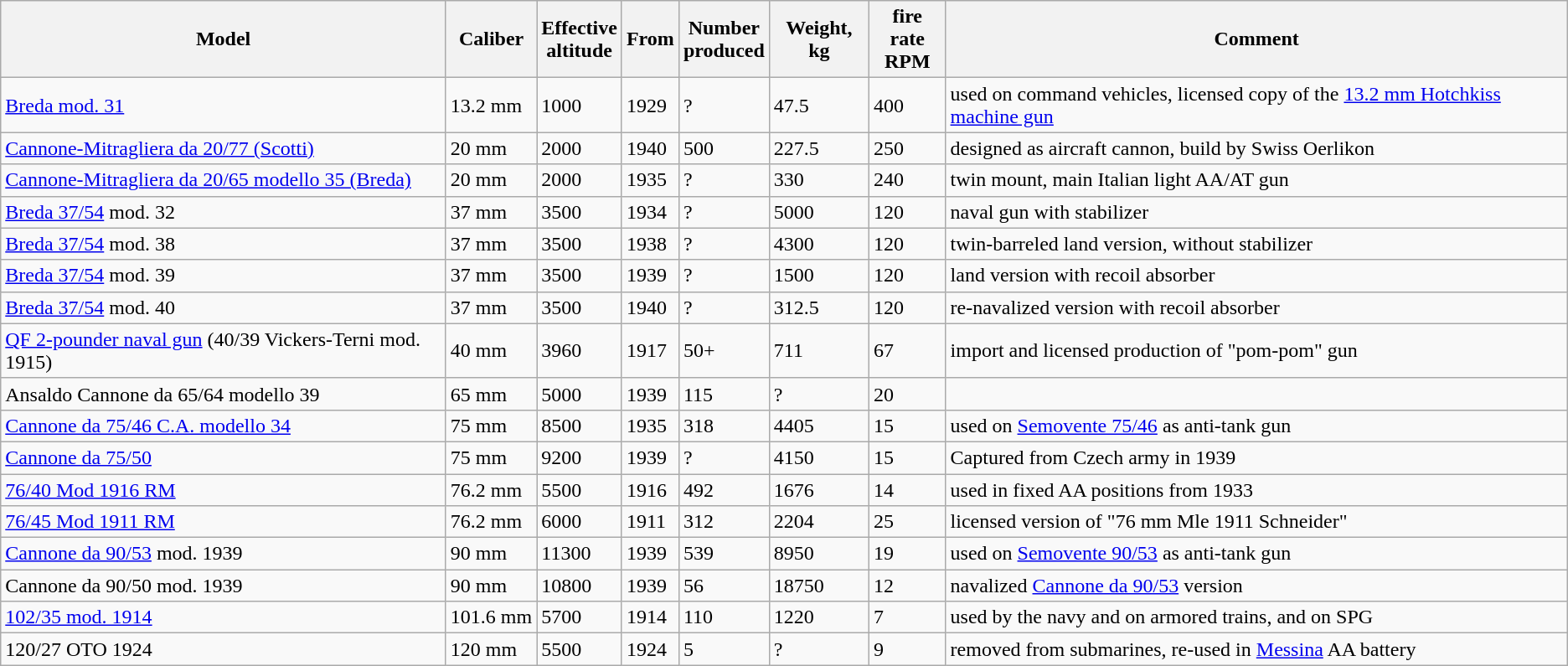<table class="wikitable sortable">
<tr>
<th>Model</th>
<th>Caliber</th>
<th>Effective<br>altitude</th>
<th>From</th>
<th>Number<br>produced</th>
<th>Weight, kg</th>
<th>fire rate<br> RPM</th>
<th>Comment</th>
</tr>
<tr>
<td><a href='#'>Breda mod. 31</a></td>
<td>13.2 mm</td>
<td>1000</td>
<td>1929</td>
<td>?</td>
<td>47.5</td>
<td>400</td>
<td>used on command vehicles, licensed copy of the <a href='#'>13.2 mm Hotchkiss machine gun</a></td>
</tr>
<tr>
<td><a href='#'>Cannone-Mitragliera da 20/77 (Scotti)</a></td>
<td>20 mm</td>
<td>2000</td>
<td>1940</td>
<td>500</td>
<td>227.5</td>
<td>250</td>
<td>designed as aircraft cannon, build by Swiss Oerlikon</td>
</tr>
<tr>
<td><a href='#'>Cannone-Mitragliera da 20/65 modello 35 (Breda)</a></td>
<td>20 mm</td>
<td>2000</td>
<td>1935</td>
<td>?</td>
<td>330</td>
<td>240</td>
<td>twin mount, main Italian light AA/AT gun</td>
</tr>
<tr>
<td><a href='#'>Breda 37/54</a> mod. 32</td>
<td>37 mm</td>
<td>3500</td>
<td>1934</td>
<td>?</td>
<td>5000</td>
<td>120</td>
<td>naval gun with stabilizer</td>
</tr>
<tr>
<td><a href='#'>Breda 37/54</a> mod. 38</td>
<td>37 mm</td>
<td>3500</td>
<td>1938</td>
<td>?</td>
<td>4300</td>
<td>120</td>
<td>twin-barreled land version, without stabilizer</td>
</tr>
<tr>
<td><a href='#'>Breda 37/54</a> mod. 39</td>
<td>37 mm</td>
<td>3500</td>
<td>1939</td>
<td>?</td>
<td>1500</td>
<td>120</td>
<td>land version with recoil absorber</td>
</tr>
<tr>
<td><a href='#'>Breda 37/54</a> mod. 40</td>
<td>37 mm</td>
<td>3500</td>
<td>1940</td>
<td>?</td>
<td>312.5</td>
<td>120</td>
<td>re-navalized version with recoil absorber</td>
</tr>
<tr>
<td><a href='#'>QF 2-pounder naval gun</a> (40/39 Vickers-Terni mod. 1915)</td>
<td>40 mm</td>
<td>3960</td>
<td>1917</td>
<td>50+</td>
<td>711</td>
<td>67</td>
<td>import and licensed production of "pom-pom" gun</td>
</tr>
<tr>
<td>Ansaldo  Cannone da 65/64 modello 39</td>
<td>65 mm</td>
<td>5000</td>
<td>1939</td>
<td>115</td>
<td>?</td>
<td>20</td>
<td></td>
</tr>
<tr>
<td><a href='#'>Cannone da 75/46 C.A. modello 34</a></td>
<td>75 mm</td>
<td>8500</td>
<td>1935</td>
<td>318</td>
<td>4405</td>
<td>15</td>
<td>used on <a href='#'>Semovente 75/46</a> as anti-tank gun</td>
</tr>
<tr>
<td><a href='#'>Cannone da 75/50</a></td>
<td>75 mm</td>
<td>9200</td>
<td>1939</td>
<td>?</td>
<td>4150</td>
<td>15</td>
<td>Captured from Czech army in 1939</td>
</tr>
<tr>
<td><a href='#'>76/40 Mod 1916 RM</a></td>
<td>76.2 mm</td>
<td>5500</td>
<td>1916</td>
<td>492</td>
<td>1676</td>
<td>14</td>
<td>used in fixed AA positions from 1933</td>
</tr>
<tr>
<td><a href='#'>76/45 Mod 1911 RM</a></td>
<td>76.2 mm</td>
<td>6000</td>
<td>1911</td>
<td>312</td>
<td>2204</td>
<td>25</td>
<td>licensed version of "76 mm Mle 1911 Schneider"</td>
</tr>
<tr>
<td><a href='#'>Cannone da 90/53</a> mod. 1939</td>
<td>90 mm</td>
<td>11300</td>
<td>1939</td>
<td>539</td>
<td>8950</td>
<td>19</td>
<td>used on <a href='#'>Semovente 90/53</a> as anti-tank gun</td>
</tr>
<tr>
<td>Cannone da 90/50 mod. 1939</td>
<td>90 mm</td>
<td>10800</td>
<td>1939</td>
<td>56</td>
<td>18750</td>
<td>12</td>
<td>navalized <a href='#'>Cannone da 90/53</a> version</td>
</tr>
<tr>
<td><a href='#'>102/35 mod. 1914</a></td>
<td>101.6 mm</td>
<td>5700</td>
<td>1914</td>
<td>110</td>
<td>1220</td>
<td>7</td>
<td>used by the navy and on armored trains, and on  SPG</td>
</tr>
<tr>
<td>120/27 OTO 1924</td>
<td>120 mm</td>
<td>5500</td>
<td>1924</td>
<td>5</td>
<td>?</td>
<td>9</td>
<td>removed from submarines, re-used in <a href='#'>Messina</a> AA battery</td>
</tr>
</table>
